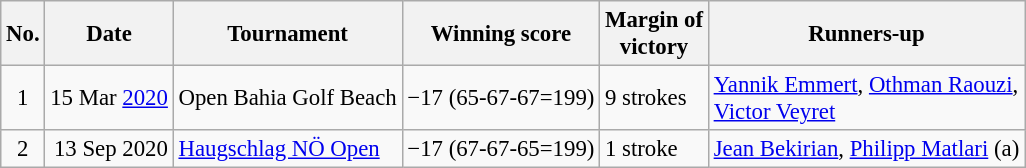<table class="wikitable" style="font-size:95%;">
<tr>
<th>No.</th>
<th>Date</th>
<th>Tournament</th>
<th>Winning score</th>
<th>Margin of<br>victory</th>
<th>Runners-up</th>
</tr>
<tr>
<td align=center>1</td>
<td align=right>15 Mar <a href='#'>2020</a></td>
<td>Open Bahia Golf Beach</td>
<td>−17 (65-67-67=199)</td>
<td>9 strokes</td>
<td> <a href='#'>Yannik Emmert</a>,  <a href='#'>Othman Raouzi</a>,<br> <a href='#'>Victor Veyret</a></td>
</tr>
<tr>
<td align=center>2</td>
<td align=right>13 Sep 2020</td>
<td><a href='#'>Haugschlag NÖ Open</a></td>
<td>−17 (67-67-65=199)</td>
<td>1 stroke</td>
<td> <a href='#'>Jean Bekirian</a>,  <a href='#'>Philipp Matlari</a> (a)</td>
</tr>
</table>
